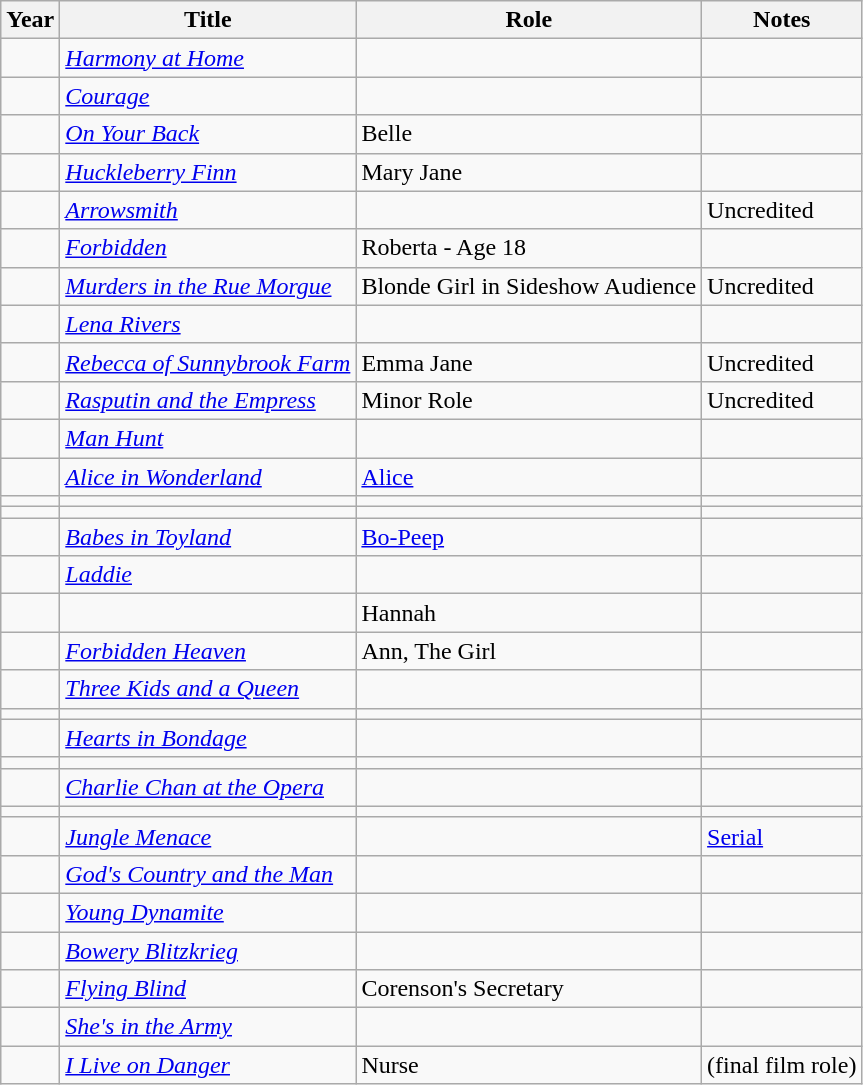<table class="wikitable sortable">
<tr>
<th>Year</th>
<th>Title</th>
<th>Role</th>
<th>Notes</th>
</tr>
<tr>
<td></td>
<td><em><a href='#'>Harmony at Home</a></em></td>
<td></td>
<td></td>
</tr>
<tr>
<td></td>
<td><em><a href='#'>Courage</a></em></td>
<td></td>
<td></td>
</tr>
<tr>
<td></td>
<td><em><a href='#'>On Your Back</a></em></td>
<td>Belle</td>
<td></td>
</tr>
<tr>
<td></td>
<td><em><a href='#'>Huckleberry Finn</a></em></td>
<td>Mary Jane</td>
<td></td>
</tr>
<tr>
<td></td>
<td><em><a href='#'>Arrowsmith</a></em></td>
<td></td>
<td>Uncredited</td>
</tr>
<tr>
<td></td>
<td><em><a href='#'>Forbidden</a></em></td>
<td>Roberta - Age 18</td>
<td></td>
</tr>
<tr>
<td></td>
<td><em><a href='#'>Murders in the Rue Morgue</a></em></td>
<td>Blonde Girl in Sideshow Audience</td>
<td>Uncredited</td>
</tr>
<tr>
<td></td>
<td><em><a href='#'>Lena Rivers</a></em></td>
<td></td>
<td></td>
</tr>
<tr>
<td></td>
<td><em><a href='#'>Rebecca of Sunnybrook Farm</a></em></td>
<td>Emma Jane</td>
<td>Uncredited</td>
</tr>
<tr>
<td></td>
<td><em><a href='#'>Rasputin and the Empress</a></em></td>
<td>Minor Role</td>
<td>Uncredited</td>
</tr>
<tr>
<td></td>
<td><em><a href='#'>Man Hunt</a></em></td>
<td></td>
<td></td>
</tr>
<tr>
<td></td>
<td><em><a href='#'>Alice in Wonderland</a></em></td>
<td><a href='#'>Alice</a></td>
<td></td>
</tr>
<tr>
<td></td>
<td></td>
<td></td>
<td></td>
</tr>
<tr>
<td></td>
<td></td>
<td></td>
<td></td>
</tr>
<tr>
<td></td>
<td><em><a href='#'>Babes in Toyland</a></em></td>
<td><a href='#'>Bo-Peep</a></td>
<td></td>
</tr>
<tr>
<td></td>
<td><em><a href='#'>Laddie</a></em></td>
<td></td>
<td></td>
</tr>
<tr>
<td></td>
<td></td>
<td>Hannah</td>
<td></td>
</tr>
<tr>
<td></td>
<td><em><a href='#'>Forbidden Heaven</a></em></td>
<td>Ann, The Girl</td>
<td></td>
</tr>
<tr>
<td></td>
<td><em><a href='#'>Three Kids and a Queen</a></em></td>
<td></td>
<td></td>
</tr>
<tr>
<td></td>
<td></td>
<td></td>
<td></td>
</tr>
<tr>
<td></td>
<td><em><a href='#'>Hearts in Bondage</a></em></td>
<td></td>
<td></td>
</tr>
<tr>
<td></td>
<td></td>
<td></td>
<td></td>
</tr>
<tr>
<td></td>
<td><em><a href='#'>Charlie Chan at the Opera</a></em></td>
<td></td>
<td></td>
</tr>
<tr>
<td></td>
<td></td>
<td></td>
<td></td>
</tr>
<tr>
<td></td>
<td><em><a href='#'>Jungle Menace</a></em></td>
<td></td>
<td><a href='#'>Serial</a></td>
</tr>
<tr>
<td></td>
<td><em><a href='#'>God's Country and the Man</a></em></td>
<td></td>
<td></td>
</tr>
<tr>
<td></td>
<td><em><a href='#'>Young Dynamite</a></em></td>
<td></td>
<td></td>
</tr>
<tr>
<td></td>
<td><em><a href='#'>Bowery Blitzkrieg</a></em></td>
<td></td>
<td></td>
</tr>
<tr>
<td></td>
<td><em><a href='#'>Flying Blind</a></em></td>
<td>Corenson's Secretary</td>
<td></td>
</tr>
<tr>
<td></td>
<td><em><a href='#'>She's in the Army</a></em></td>
<td></td>
<td></td>
</tr>
<tr>
<td></td>
<td><em><a href='#'>I Live on Danger</a></em></td>
<td>Nurse</td>
<td>(final film role)</td>
</tr>
</table>
